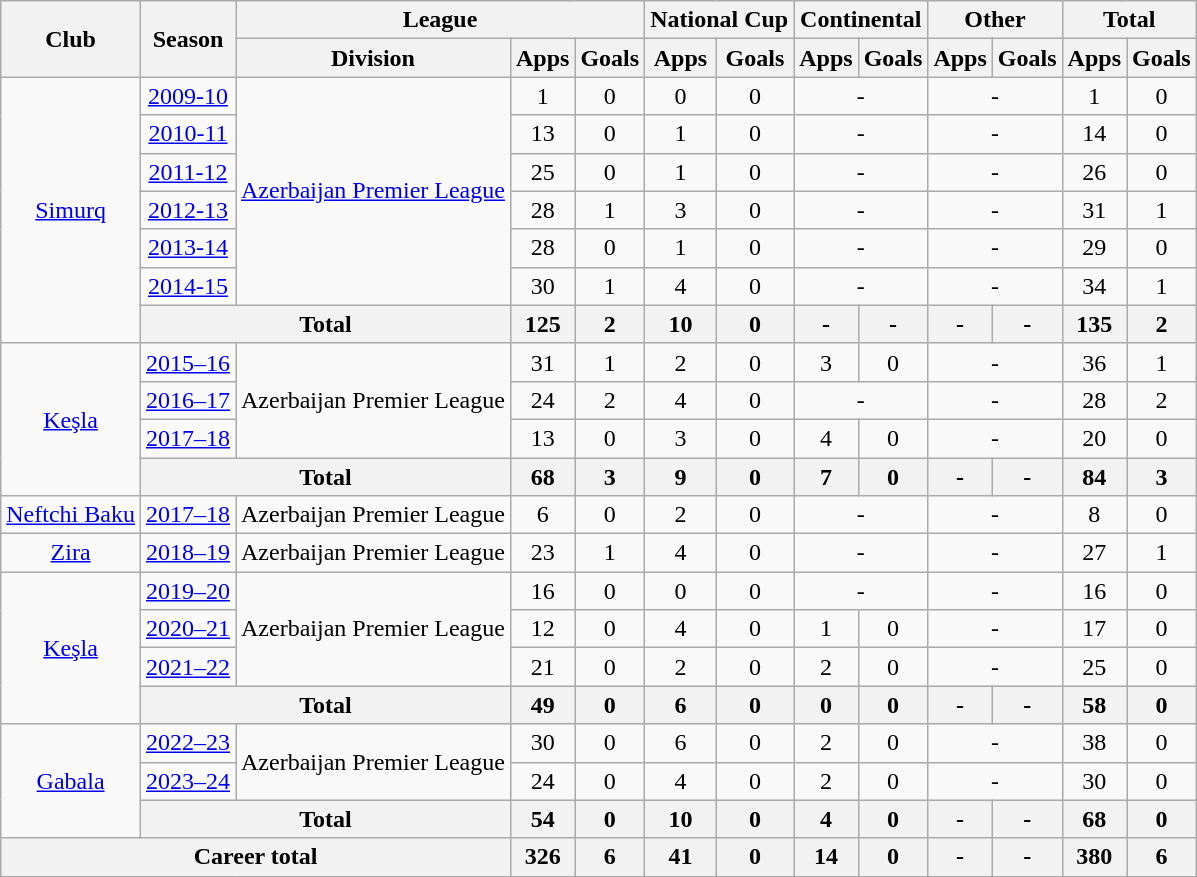<table class="wikitable" style="text-align: center;">
<tr>
<th rowspan="2">Club</th>
<th rowspan="2">Season</th>
<th colspan="3">League</th>
<th colspan="2">National Cup</th>
<th colspan="2">Continental</th>
<th colspan="2">Other</th>
<th colspan="2">Total</th>
</tr>
<tr>
<th>Division</th>
<th>Apps</th>
<th>Goals</th>
<th>Apps</th>
<th>Goals</th>
<th>Apps</th>
<th>Goals</th>
<th>Apps</th>
<th>Goals</th>
<th>Apps</th>
<th>Goals</th>
</tr>
<tr>
<td rowspan="7" valign="center"><a href='#'>Simurq</a></td>
<td><a href='#'>2009-10</a></td>
<td rowspan="6" valign="center"><a href='#'>Azerbaijan Premier League</a></td>
<td>1</td>
<td>0</td>
<td>0</td>
<td>0</td>
<td colspan="2">-</td>
<td colspan="2">-</td>
<td>1</td>
<td>0</td>
</tr>
<tr>
<td><a href='#'>2010-11</a></td>
<td>13</td>
<td>0</td>
<td>1</td>
<td>0</td>
<td colspan="2">-</td>
<td colspan="2">-</td>
<td>14</td>
<td>0</td>
</tr>
<tr>
<td><a href='#'>2011-12</a></td>
<td>25</td>
<td>0</td>
<td>1</td>
<td>0</td>
<td colspan="2">-</td>
<td colspan="2">-</td>
<td>26</td>
<td>0</td>
</tr>
<tr>
<td><a href='#'>2012-13</a></td>
<td>28</td>
<td>1</td>
<td>3</td>
<td>0</td>
<td colspan="2">-</td>
<td colspan="2">-</td>
<td>31</td>
<td>1</td>
</tr>
<tr>
<td><a href='#'>2013-14</a></td>
<td>28</td>
<td>0</td>
<td>1</td>
<td>0</td>
<td colspan="2">-</td>
<td colspan="2">-</td>
<td>29</td>
<td>0</td>
</tr>
<tr>
<td><a href='#'>2014-15</a></td>
<td>30</td>
<td>1</td>
<td>4</td>
<td>0</td>
<td colspan="2">-</td>
<td colspan="2">-</td>
<td>34</td>
<td>1</td>
</tr>
<tr>
<th colspan="2">Total</th>
<th>125</th>
<th>2</th>
<th>10</th>
<th>0</th>
<th>-</th>
<th>-</th>
<th>-</th>
<th>-</th>
<th>135</th>
<th>2</th>
</tr>
<tr>
<td rowspan="4" valign="center"><a href='#'>Keşla</a></td>
<td><a href='#'>2015–16</a></td>
<td rowspan="3" valign="center">Azerbaijan Premier League</td>
<td>31</td>
<td>1</td>
<td>2</td>
<td>0</td>
<td>3</td>
<td>0</td>
<td colspan="2">-</td>
<td>36</td>
<td>1</td>
</tr>
<tr>
<td><a href='#'>2016–17</a></td>
<td>24</td>
<td>2</td>
<td>4</td>
<td>0</td>
<td colspan="2">-</td>
<td colspan="2">-</td>
<td>28</td>
<td>2</td>
</tr>
<tr>
<td><a href='#'>2017–18</a></td>
<td>13</td>
<td>0</td>
<td>3</td>
<td>0</td>
<td>4</td>
<td>0</td>
<td colspan="2">-</td>
<td>20</td>
<td>0</td>
</tr>
<tr>
<th colspan="2">Total</th>
<th>68</th>
<th>3</th>
<th>9</th>
<th>0</th>
<th>7</th>
<th>0</th>
<th>-</th>
<th>-</th>
<th>84</th>
<th>3</th>
</tr>
<tr>
<td valign="center"><a href='#'>Neftchi Baku</a></td>
<td><a href='#'>2017–18</a></td>
<td>Azerbaijan Premier League</td>
<td>6</td>
<td>0</td>
<td>2</td>
<td>0</td>
<td colspan="2">-</td>
<td colspan="2">-</td>
<td>8</td>
<td>0</td>
</tr>
<tr>
<td valign="center"><a href='#'>Zira</a></td>
<td><a href='#'>2018–19</a></td>
<td>Azerbaijan Premier League</td>
<td>23</td>
<td>1</td>
<td>4</td>
<td>0</td>
<td colspan="2">-</td>
<td colspan="2">-</td>
<td>27</td>
<td>1</td>
</tr>
<tr>
<td rowspan="4" valign="center"><a href='#'>Keşla</a></td>
<td><a href='#'>2019–20</a></td>
<td rowspan="3" valign="center">Azerbaijan Premier League</td>
<td>16</td>
<td>0</td>
<td>0</td>
<td>0</td>
<td colspan="2">-</td>
<td colspan="2">-</td>
<td>16</td>
<td>0</td>
</tr>
<tr>
<td><a href='#'>2020–21</a></td>
<td>12</td>
<td>0</td>
<td>4</td>
<td>0</td>
<td>1</td>
<td>0</td>
<td colspan="2">-</td>
<td>17</td>
<td>0</td>
</tr>
<tr>
<td><a href='#'>2021–22</a></td>
<td>21</td>
<td>0</td>
<td>2</td>
<td>0</td>
<td>2</td>
<td>0</td>
<td colspan="2">-</td>
<td>25</td>
<td>0</td>
</tr>
<tr>
<th colspan="2">Total</th>
<th>49</th>
<th>0</th>
<th>6</th>
<th>0</th>
<th>0</th>
<th>0</th>
<th>-</th>
<th>-</th>
<th>58</th>
<th>0</th>
</tr>
<tr>
<td rowspan="3" valign="center"><a href='#'>Gabala</a></td>
<td><a href='#'>2022–23</a></td>
<td rowspan="2" valign="center">Azerbaijan Premier League</td>
<td>30</td>
<td>0</td>
<td>6</td>
<td>0</td>
<td>2</td>
<td>0</td>
<td colspan="2">-</td>
<td>38</td>
<td>0</td>
</tr>
<tr>
<td><a href='#'>2023–24</a></td>
<td>24</td>
<td>0</td>
<td>4</td>
<td>0</td>
<td>2</td>
<td>0</td>
<td colspan="2">-</td>
<td>30</td>
<td>0</td>
</tr>
<tr>
<th colspan="2">Total</th>
<th>54</th>
<th>0</th>
<th>10</th>
<th>0</th>
<th>4</th>
<th>0</th>
<th>-</th>
<th>-</th>
<th>68</th>
<th>0</th>
</tr>
<tr>
<th colspan="3">Career total</th>
<th>326</th>
<th>6</th>
<th>41</th>
<th>0</th>
<th>14</th>
<th>0</th>
<th>-</th>
<th>-</th>
<th>380</th>
<th>6</th>
</tr>
</table>
